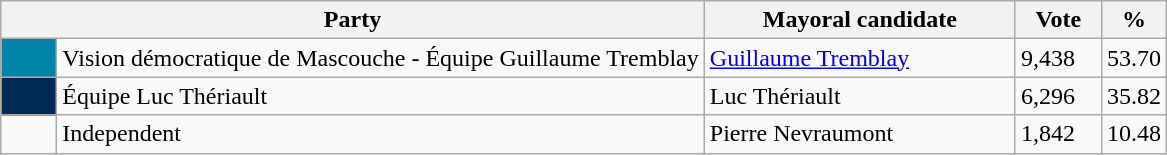<table class="wikitable">
<tr>
<th bgcolor="#DDDDFF" width="230px" colspan="2">Party</th>
<th bgcolor="#DDDDFF" width="200px">Mayoral candidate</th>
<th bgcolor="#DDDDFF" width="50px">Vote</th>
<th bgcolor="#DDDDFF" width="30px">%</th>
</tr>
<tr>
<td bgcolor=#0084AA width="30px"> </td>
<td>Vision démocratique de Mascouche - Équipe Guillaume Tremblay</td>
<td><a href='#'>Guillaume Tremblay</a></td>
<td>9,438</td>
<td>53.70</td>
</tr>
<tr>
<td bgcolor=#002B54 width="30px"> </td>
<td>Équipe Luc Thériault</td>
<td>Luc Thériault</td>
<td>6,296</td>
<td>35.82</td>
</tr>
<tr>
<td> </td>
<td>Independent</td>
<td>Pierre Nevraumont</td>
<td>1,842</td>
<td>10.48</td>
</tr>
</table>
